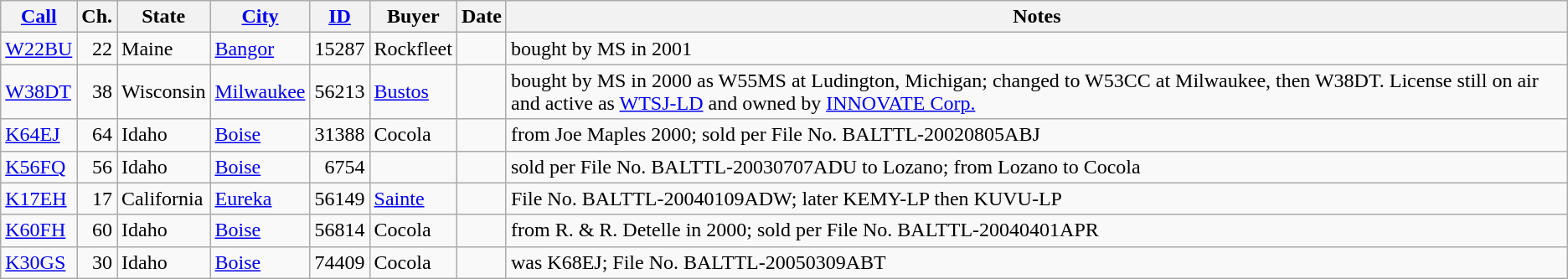<table class="wikitable sortable">
<tr>
<th><a href='#'>Call</a></th>
<th>Ch.</th>
<th>State</th>
<th><a href='#'>City</a></th>
<th><a href='#'>ID</a></th>
<th>Buyer</th>
<th>Date</th>
<th>Notes</th>
</tr>
<tr>
<td><a href='#'>W22BU</a></td>
<td align=right>22</td>
<td>Maine</td>
<td><a href='#'>Bangor</a></td>
<td align=right>15287</td>
<td>Rockfleet</td>
<td></td>
<td>bought by MS in 2001</td>
</tr>
<tr>
<td><a href='#'>W38DT</a> </td>
<td align=right>38</td>
<td>Wisconsin</td>
<td><a href='#'>Milwaukee</a></td>
<td align=right>56213</td>
<td><a href='#'>Bustos</a></td>
<td></td>
<td>bought by MS in 2000 as W55MS at Ludington, Michigan; changed to W53CC at Milwaukee, then W38DT. License still on air and active as <a href='#'>WTSJ-LD</a> and owned by <a href='#'>INNOVATE Corp.</a></td>
</tr>
<tr>
<td><a href='#'>K64EJ</a></td>
<td align=right>64</td>
<td>Idaho</td>
<td><a href='#'>Boise</a></td>
<td align=right>31388</td>
<td>Cocola</td>
<td></td>
<td>from Joe Maples 2000; sold per File No. BALTTL-20020805ABJ</td>
</tr>
<tr>
<td><a href='#'>K56FQ</a></td>
<td align=right>56</td>
<td>Idaho</td>
<td><a href='#'>Boise</a></td>
<td align=right>6754</td>
<td></td>
<td></td>
<td>sold per File No. BALTTL-20030707ADU to Lozano; from Lozano to Cocola</td>
</tr>
<tr>
<td><a href='#'>K17EH</a></td>
<td align=right>17</td>
<td>California</td>
<td><a href='#'>Eureka</a></td>
<td align=right>56149</td>
<td><a href='#'>Sainte</a></td>
<td></td>
<td>File No. BALTTL-20040109ADW; later KEMY-LP then KUVU-LP</td>
</tr>
<tr>
<td><a href='#'>K60FH</a></td>
<td align=right>60</td>
<td>Idaho</td>
<td><a href='#'>Boise</a></td>
<td align=right>56814</td>
<td>Cocola</td>
<td></td>
<td>from R. & R. Detelle in 2000; sold per File No. BALTTL-20040401APR</td>
</tr>
<tr>
<td><a href='#'>K30GS</a></td>
<td align=right>30</td>
<td>Idaho</td>
<td><a href='#'>Boise</a></td>
<td align=right>74409</td>
<td>Cocola</td>
<td></td>
<td>was K68EJ; File No. BALTTL-20050309ABT</td>
</tr>
</table>
